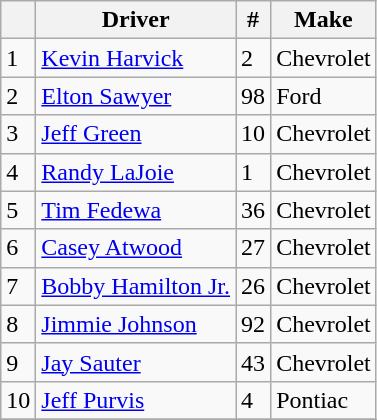<table class="wikitable sortable">
<tr>
<th></th>
<th>Driver</th>
<th>#</th>
<th>Make</th>
</tr>
<tr>
<td>1</td>
<td><a href='#'>Kevin Harvick</a></td>
<td>2</td>
<td>Chevrolet</td>
</tr>
<tr>
<td>2</td>
<td><a href='#'>Elton Sawyer</a></td>
<td>98</td>
<td>Ford</td>
</tr>
<tr>
<td>3</td>
<td><a href='#'>Jeff Green</a></td>
<td>10</td>
<td>Chevrolet</td>
</tr>
<tr>
<td>4</td>
<td><a href='#'>Randy LaJoie</a></td>
<td>1</td>
<td>Chevrolet</td>
</tr>
<tr>
<td>5</td>
<td><a href='#'>Tim Fedewa</a></td>
<td>36</td>
<td>Chevrolet</td>
</tr>
<tr>
<td>6</td>
<td><a href='#'>Casey Atwood</a></td>
<td>27</td>
<td>Chevrolet</td>
</tr>
<tr>
<td>7</td>
<td><a href='#'>Bobby Hamilton Jr.</a></td>
<td>26</td>
<td>Chevrolet</td>
</tr>
<tr>
<td>8</td>
<td><a href='#'>Jimmie Johnson</a></td>
<td>92</td>
<td>Chevrolet</td>
</tr>
<tr>
<td>9</td>
<td><a href='#'>Jay Sauter</a></td>
<td>43</td>
<td>Chevrolet</td>
</tr>
<tr>
<td>10</td>
<td><a href='#'>Jeff Purvis</a></td>
<td>4</td>
<td>Pontiac</td>
</tr>
<tr>
</tr>
</table>
